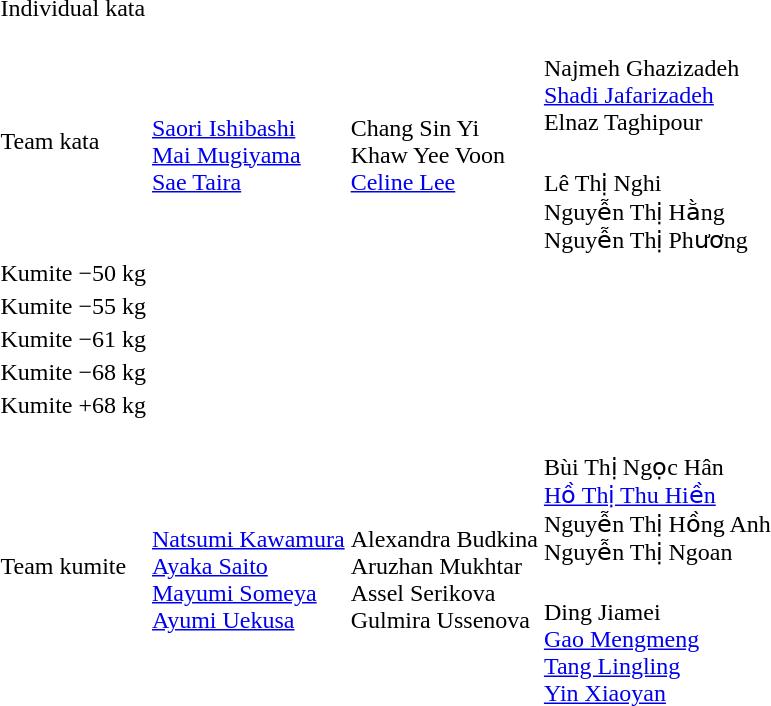<table>
<tr>
<td rowspan=2>Individual kata</td>
<td rowspan=2></td>
<td rowspan=2></td>
<td></td>
</tr>
<tr>
<td></td>
</tr>
<tr>
<td rowspan=2>Team kata</td>
<td rowspan=2><br><a href='#'>Saori Ishibashi</a><br><a href='#'>Mai Mugiyama</a><br><a href='#'>Sae Taira</a></td>
<td rowspan=2><br>Chang Sin Yi<br>Khaw Yee Voon<br><a href='#'>Celine Lee</a></td>
<td><br>Najmeh Ghazizadeh<br><a href='#'>Shadi Jafarizadeh</a><br>Elnaz Taghipour</td>
</tr>
<tr>
<td><br>Lê Thị Nghi<br>Nguyễn Thị Hằng<br>Nguyễn Thị Phương</td>
</tr>
<tr>
<td rowspan=2>Kumite −50 kg</td>
<td rowspan=2></td>
<td rowspan=2></td>
<td></td>
</tr>
<tr>
<td></td>
</tr>
<tr>
<td rowspan=2>Kumite −55 kg</td>
<td rowspan=2></td>
<td rowspan=2></td>
<td></td>
</tr>
<tr>
<td></td>
</tr>
<tr>
<td rowspan=2>Kumite −61 kg</td>
<td rowspan=2></td>
<td rowspan=2></td>
<td></td>
</tr>
<tr>
<td></td>
</tr>
<tr>
<td rowspan=2>Kumite −68 kg</td>
<td rowspan=2></td>
<td rowspan=2></td>
<td></td>
</tr>
<tr>
<td></td>
</tr>
<tr>
<td rowspan=2>Kumite +68 kg</td>
<td rowspan=2></td>
<td rowspan=2></td>
<td></td>
</tr>
<tr>
<td></td>
</tr>
<tr>
<td rowspan=2>Team kumite</td>
<td rowspan=2><br><a href='#'>Natsumi Kawamura</a><br><a href='#'>Ayaka Saito</a><br><a href='#'>Mayumi Someya</a><br><a href='#'>Ayumi Uekusa</a></td>
<td rowspan=2><br>Alexandra Budkina<br>Aruzhan Mukhtar<br>Assel Serikova<br>Gulmira Ussenova</td>
<td><br>Bùi Thị Ngọc Hân<br><a href='#'>Hồ Thị Thu Hiền</a><br>Nguyễn Thị Hồng Anh<br>Nguyễn Thị Ngoan</td>
</tr>
<tr>
<td><br>Ding Jiamei<br><a href='#'>Gao Mengmeng</a><br><a href='#'>Tang Lingling</a><br><a href='#'>Yin Xiaoyan</a></td>
</tr>
</table>
